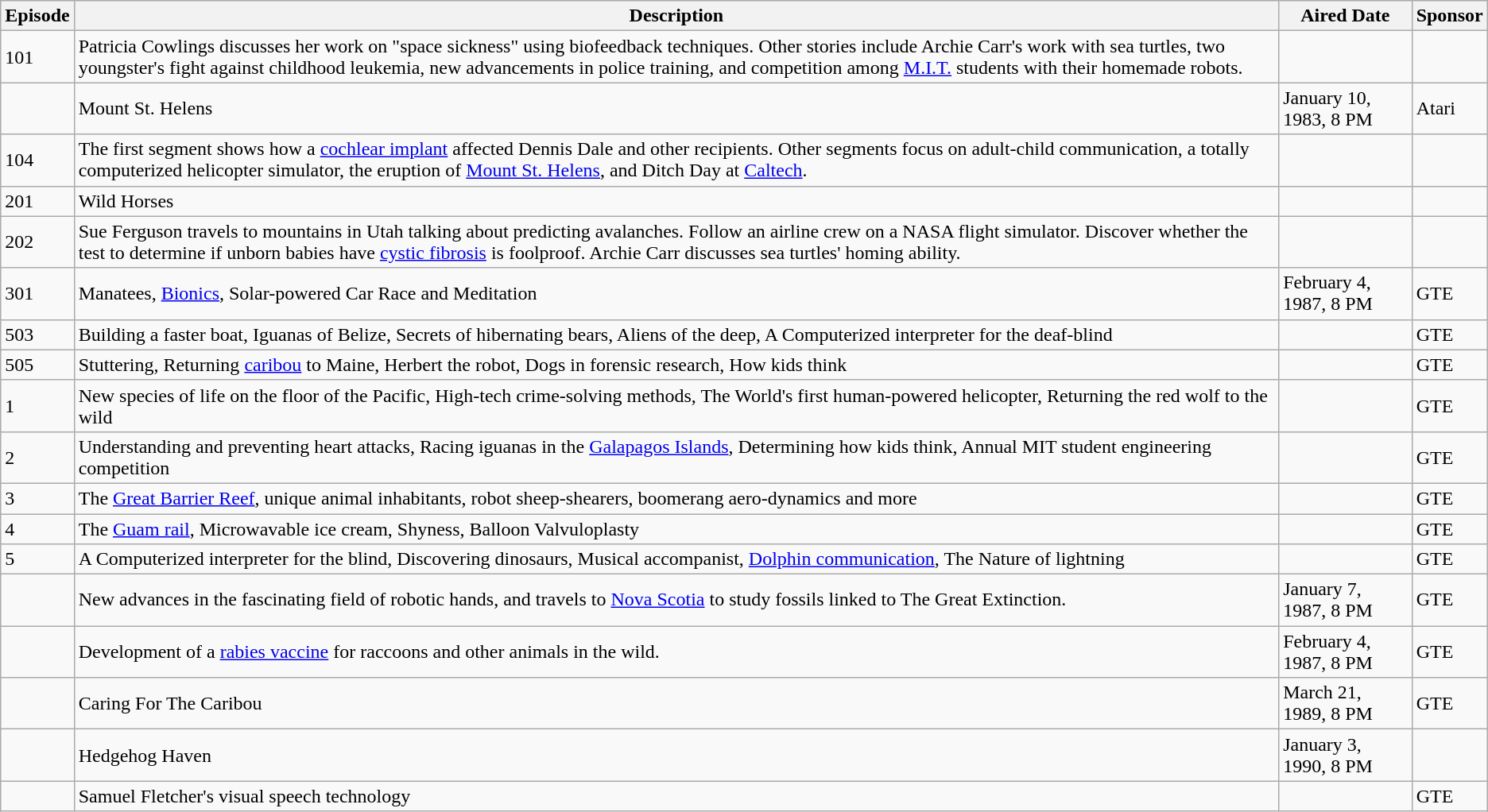<table class="wikitable">
<tr>
<th>Episode</th>
<th>Description</th>
<th>Aired Date</th>
<th>Sponsor</th>
</tr>
<tr>
<td>101</td>
<td>Patricia Cowlings discusses her work on "space sickness" using biofeedback techniques. Other stories include Archie Carr's work with sea turtles, two youngster's fight against childhood leukemia, new advancements in police training, and competition among <a href='#'>M.I.T.</a> students with their homemade robots.</td>
<td></td>
<td></td>
</tr>
<tr>
<td></td>
<td>Mount St. Helens</td>
<td>January 10, 1983, 8 PM</td>
<td>Atari</td>
</tr>
<tr>
<td>104</td>
<td>The first segment shows how a <a href='#'>cochlear implant</a> affected Dennis Dale and other recipients. Other segments focus on adult-child communication, a totally computerized helicopter simulator, the eruption of <a href='#'>Mount St. Helens</a>, and Ditch Day at <a href='#'>Caltech</a>.</td>
<td></td>
<td></td>
</tr>
<tr>
<td>201</td>
<td>Wild Horses</td>
<td></td>
<td></td>
</tr>
<tr>
<td>202</td>
<td>Sue Ferguson travels to mountains in Utah talking about predicting avalanches.  Follow an airline crew on a NASA flight simulator.  Discover whether the test to determine if unborn babies have <a href='#'>cystic fibrosis</a> is foolproof.  Archie Carr discusses sea turtles' homing ability.</td>
<td></td>
<td></td>
</tr>
<tr>
<td>301</td>
<td>Manatees, <a href='#'>Bionics</a>, Solar-powered Car Race and Meditation</td>
<td>February 4, 1987, 8 PM</td>
<td>GTE</td>
</tr>
<tr>
<td>503</td>
<td>Building a faster boat, Iguanas of Belize, Secrets of hibernating bears, Aliens of the deep, A Computerized interpreter for the deaf-blind</td>
<td></td>
<td>GTE</td>
</tr>
<tr>
<td>505</td>
<td>Stuttering, Returning <a href='#'>caribou</a> to Maine, Herbert the robot, Dogs in forensic research, How kids think</td>
<td></td>
<td>GTE</td>
</tr>
<tr>
<td>1</td>
<td>New species of life on the floor of the Pacific, High-tech crime-solving methods, The World's first human-powered helicopter, Returning the red wolf to the wild</td>
<td></td>
<td>GTE</td>
</tr>
<tr>
<td>2</td>
<td>Understanding and preventing heart attacks, Racing iguanas in the <a href='#'>Galapagos Islands</a>, Determining how kids think, Annual MIT student engineering competition</td>
<td></td>
<td>GTE</td>
</tr>
<tr>
<td>3</td>
<td>The <a href='#'>Great Barrier Reef</a>, unique animal inhabitants, robot sheep-shearers, boomerang aero-dynamics and more</td>
<td></td>
<td>GTE</td>
</tr>
<tr>
<td>4</td>
<td>The <a href='#'>Guam rail</a>, Microwavable ice cream, Shyness, Balloon Valvuloplasty</td>
<td></td>
<td>GTE</td>
</tr>
<tr>
<td>5</td>
<td>A Computerized interpreter for the blind, Discovering dinosaurs, Musical accompanist, <a href='#'>Dolphin communication</a>, The Nature of lightning</td>
<td></td>
<td>GTE</td>
</tr>
<tr>
<td></td>
<td>New advances in the fascinating field of robotic hands, and travels to <a href='#'>Nova Scotia</a> to study fossils linked to The Great Extinction.</td>
<td>January 7, 1987, 8 PM</td>
<td>GTE</td>
</tr>
<tr>
<td></td>
<td>Development of a <a href='#'>rabies vaccine</a> for raccoons and other animals in the wild.</td>
<td>February 4, 1987, 8 PM</td>
<td>GTE</td>
</tr>
<tr>
<td></td>
<td>Caring For The Caribou</td>
<td>March 21, 1989, 8 PM</td>
<td>GTE</td>
</tr>
<tr>
<td></td>
<td>Hedgehog Haven</td>
<td>January 3, 1990, 8 PM</td>
<td></td>
</tr>
<tr>
<td></td>
<td>Samuel Fletcher's visual speech technology</td>
<td></td>
<td>GTE</td>
</tr>
</table>
